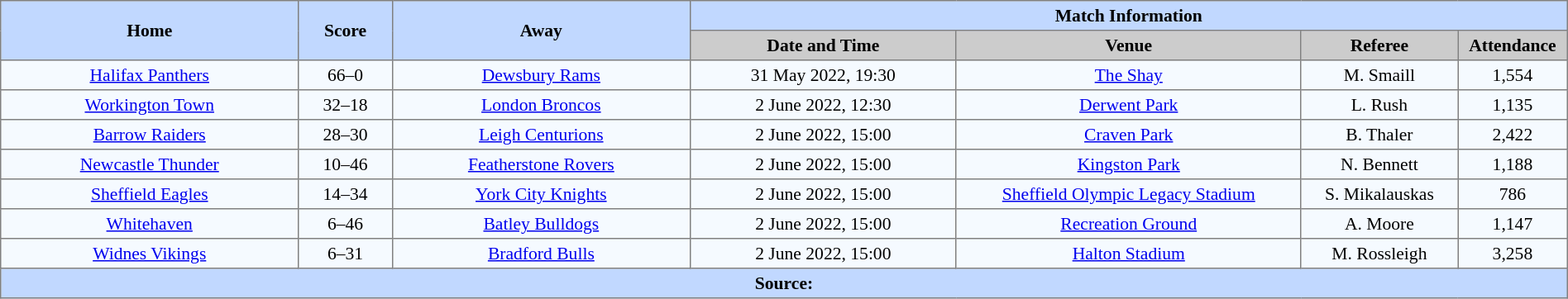<table border=1 style="border-collapse:collapse; font-size:90%; text-align:center;" cellpadding=3 cellspacing=0 width=100%>
<tr style="background:#c1d8ff;">
<th scope="col" rowspan=2 width=19%>Home</th>
<th scope="col" rowspan=2 width=6%>Score</th>
<th scope="col" rowspan=2 width=19%>Away</th>
<th colspan=4>Match Information</th>
</tr>
<tr style="background:#cccccc;">
<th scope="col" width=17%>Date and Time</th>
<th scope="col" width=22%>Venue</th>
<th scope="col" width=10%>Referee</th>
<th scope="col" width=7%>Attendance</th>
</tr>
<tr style="background:#f5faff;">
<td> <a href='#'>Halifax Panthers</a></td>
<td>66–0</td>
<td> <a href='#'>Dewsbury Rams</a></td>
<td>31 May 2022, 19:30</td>
<td><a href='#'>The Shay</a></td>
<td>M. Smaill</td>
<td>1,554</td>
</tr>
<tr style="background:#f5faff;">
<td> <a href='#'>Workington Town</a></td>
<td>32–18</td>
<td> <a href='#'>London Broncos</a></td>
<td>2 June 2022, 12:30</td>
<td><a href='#'>Derwent Park</a></td>
<td>L. Rush</td>
<td>1,135</td>
</tr>
<tr style="background:#f5faff;">
<td> <a href='#'>Barrow Raiders</a></td>
<td>28–30</td>
<td> <a href='#'>Leigh Centurions</a></td>
<td>2 June 2022, 15:00</td>
<td><a href='#'>Craven Park</a></td>
<td>B. Thaler</td>
<td>2,422</td>
</tr>
<tr style="background:#f5faff;">
<td> <a href='#'>Newcastle Thunder</a></td>
<td>10–46</td>
<td> <a href='#'>Featherstone Rovers</a></td>
<td>2 June 2022, 15:00</td>
<td><a href='#'>Kingston Park</a></td>
<td>N. Bennett</td>
<td>1,188</td>
</tr>
<tr style="background:#f5faff;">
<td> <a href='#'>Sheffield Eagles</a></td>
<td>14–34</td>
<td> <a href='#'>York City Knights</a></td>
<td>2 June 2022, 15:00</td>
<td><a href='#'>Sheffield Olympic Legacy Stadium</a></td>
<td>S. Mikalauskas</td>
<td>786</td>
</tr>
<tr style="background:#f5faff;">
<td> <a href='#'>Whitehaven</a></td>
<td>6–46</td>
<td> <a href='#'>Batley Bulldogs</a></td>
<td>2 June 2022, 15:00</td>
<td><a href='#'>Recreation Ground</a></td>
<td>A. Moore</td>
<td>1,147</td>
</tr>
<tr style="background:#f5faff;">
<td> <a href='#'>Widnes Vikings</a></td>
<td>6–31</td>
<td> <a href='#'>Bradford Bulls</a></td>
<td>2 June 2022, 15:00</td>
<td><a href='#'>Halton Stadium</a></td>
<td>M. Rossleigh</td>
<td>3,258</td>
</tr>
<tr style="background:#c1d8ff;">
<th colspan=7>Source:</th>
</tr>
</table>
